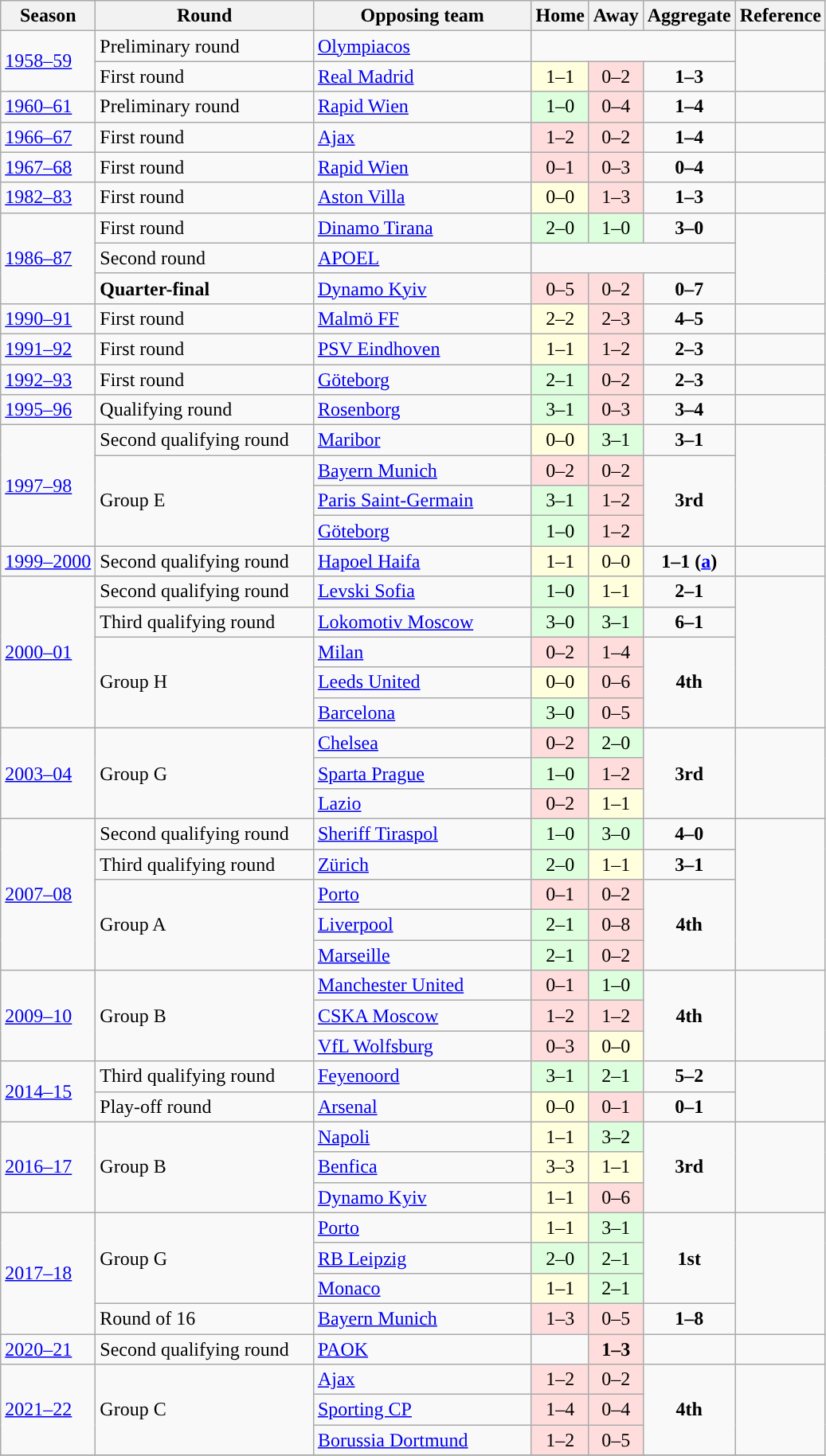<table class="wikitable">
<tr>
<th>Season</th>
<th width=175>Round</th>
<th width=175>Opposing team</th>
<th>Home</th>
<th>Away</th>
<th>Aggregate</th>
<th>Reference</th>
</tr>
<tr>
<td rowspan="2"><a href='#'>1958–59</a></td>
<td>Preliminary round</td>
<td> <a href='#'>Olympiacos</a></td>
<td colspan=3></td>
<td rowspan="2" align=center></td>
</tr>
<tr>
<td>First round</td>
<td> <a href='#'>Real Madrid</a></td>
<td style="text-align:center; background:#ffd;">1–1</td>
<td style="text-align:center; background:#fdd;">0–2</td>
<td style="text-align:center;"><strong>1–3</strong></td>
</tr>
<tr>
<td><a href='#'>1960–61</a></td>
<td>Preliminary round</td>
<td> <a href='#'>Rapid Wien</a></td>
<td style="text-align:center; background:#dfd;">1–0</td>
<td style="text-align:center; background:#fdd;">0–4</td>
<td style="text-align:center;"><strong>1–4</strong></td>
<td align=center></td>
</tr>
<tr>
<td><a href='#'>1966–67</a></td>
<td>First round</td>
<td> <a href='#'>Ajax</a></td>
<td style="text-align:center; background:#fdd;">1–2</td>
<td style="text-align:center; background:#fdd;">0–2</td>
<td style="text-align:center;"><strong>1–4</strong></td>
<td align=center></td>
</tr>
<tr>
<td><a href='#'>1967–68</a></td>
<td>First round</td>
<td> <a href='#'>Rapid Wien</a></td>
<td style="text-align:center; background:#fdd;">0–1</td>
<td style="text-align:center; background:#fdd;">0–3</td>
<td style="text-align:center;"><strong>0–4</strong></td>
<td align=center></td>
</tr>
<tr>
<td><a href='#'>1982–83</a></td>
<td>First round</td>
<td> <a href='#'>Aston Villa</a></td>
<td style="text-align:center; background:#ffd;">0–0</td>
<td style="text-align:center; background:#fdd;">1–3</td>
<td style="text-align:center;"><strong>1–3</strong></td>
<td align=center></td>
</tr>
<tr>
<td rowspan="3"><a href='#'>1986–87</a></td>
<td>First round</td>
<td> <a href='#'>Dinamo Tirana</a></td>
<td style="text-align:center; background:#dfd;">2–0</td>
<td style="text-align:center; background:#dfd;">1–0</td>
<td style="text-align:center;"><strong>3–0</strong></td>
<td rowspan="3" align=center></td>
</tr>
<tr>
<td>Second round</td>
<td> <a href='#'>APOEL</a></td>
<td colspan=3></td>
</tr>
<tr>
<td><strong>Quarter-final</strong></td>
<td> <a href='#'>Dynamo Kyiv</a></td>
<td style="text-align:center; background:#fdd;">0–5</td>
<td style="text-align:center; background:#fdd;">0–2</td>
<td style="text-align:center;"><strong>0–7</strong></td>
</tr>
<tr>
<td><a href='#'>1990–91</a></td>
<td>First round</td>
<td> <a href='#'>Malmö FF</a></td>
<td style="text-align:center; background:#ffd;">2–2</td>
<td style="text-align:center; background:#fdd;">2–3</td>
<td style="text-align:center;"><strong>4–5</strong></td>
<td align=center></td>
</tr>
<tr>
<td><a href='#'>1991–92</a></td>
<td>First round</td>
<td> <a href='#'>PSV Eindhoven</a></td>
<td style="text-align:center; background:#ffd;">1–1</td>
<td style="text-align:center; background:#fdd;">1–2</td>
<td style="text-align:center;"><strong>2–3</strong></td>
<td align=center></td>
</tr>
<tr>
<td><a href='#'>1992–93</a></td>
<td>First round</td>
<td> <a href='#'>Göteborg</a></td>
<td style="text-align:center; background:#dfd;">2–1</td>
<td style="text-align:center; background:#fdd;">0–2</td>
<td style="text-align:center;"><strong>2–3</strong></td>
<td align=center></td>
</tr>
<tr>
<td><a href='#'>1995–96</a></td>
<td>Qualifying round</td>
<td> <a href='#'>Rosenborg</a></td>
<td style="text-align:center; background:#dfd;">3–1</td>
<td style="text-align:center; background:#fdd;">0–3</td>
<td style="text-align:center;"><strong>3–4</strong></td>
<td align=center></td>
</tr>
<tr>
<td rowspan="4"><a href='#'>1997–98</a></td>
<td>Second qualifying round</td>
<td> <a href='#'>Maribor</a></td>
<td style="text-align:center; background:#ffd;">0–0</td>
<td style="text-align:center; background:#dfd;">3–1</td>
<td style="text-align:center;"><strong>3–1</strong></td>
<td rowspan="4" align=center></td>
</tr>
<tr>
<td rowspan=3>Group E</td>
<td> <a href='#'>Bayern Munich</a></td>
<td style="text-align:center; background:#fdd;">0–2</td>
<td style="text-align:center; background:#fdd;">0–2</td>
<td style="text-align:center;" rowspan=3><strong>3rd</strong></td>
</tr>
<tr>
<td> <a href='#'>Paris Saint-Germain</a></td>
<td style="text-align:center; background:#dfd;">3–1</td>
<td style="text-align:center; background:#fdd;">1–2</td>
</tr>
<tr>
<td> <a href='#'>Göteborg</a></td>
<td style="text-align:center; background:#dfd;">1–0</td>
<td style="text-align:center; background:#fdd;">1–2</td>
</tr>
<tr>
<td><a href='#'>1999–2000</a></td>
<td>Second qualifying round</td>
<td> <a href='#'>Hapoel Haifa</a></td>
<td style="text-align:center; background:#ffd;">1–1</td>
<td style="text-align:center; background:#ffd;">0–0</td>
<td style="text-align:center;"><strong>1–1 (<a href='#'>a</a>)</strong></td>
<td align=center></td>
</tr>
<tr>
<td rowspan="5"><a href='#'>2000–01</a></td>
<td>Second qualifying round</td>
<td> <a href='#'>Levski Sofia</a></td>
<td style="text-align:center; background:#dfd;">1–0</td>
<td style="text-align:center; background:#ffd;">1–1</td>
<td style="text-align:center;"><strong>2–1</strong></td>
<td rowspan="5" align=center></td>
</tr>
<tr>
<td>Third qualifying round</td>
<td> <a href='#'>Lokomotiv Moscow</a></td>
<td style="text-align:center; background:#dfd;">3–0</td>
<td style="text-align:center; background:#dfd;">3–1</td>
<td style="text-align:center;"><strong>6–1</strong></td>
</tr>
<tr>
<td rowspan=3>Group H</td>
<td> <a href='#'>Milan</a></td>
<td style="text-align:center; background:#fdd;">0–2</td>
<td style="text-align:center; background:#fdd;">1–4</td>
<td style="text-align:center;" rowspan=3><strong>4th</strong></td>
</tr>
<tr>
<td> <a href='#'>Leeds United</a></td>
<td style="text-align:center; background:#ffd;">0–0</td>
<td style="text-align:center; background:#fdd;">0–6</td>
</tr>
<tr>
<td> <a href='#'>Barcelona</a></td>
<td style="text-align:center; background:#dfd;">3–0</td>
<td style="text-align:center; background:#fdd;">0–5</td>
</tr>
<tr>
<td rowspan="3"><a href='#'>2003–04</a></td>
<td rowspan=3>Group G</td>
<td> <a href='#'>Chelsea</a></td>
<td style="text-align:center; background:#fdd;">0–2</td>
<td style="text-align:center; background:#dfd;">2–0</td>
<td style="text-align:center;" rowspan=3><strong>3rd</strong></td>
<td rowspan="3" align=center></td>
</tr>
<tr>
<td> <a href='#'>Sparta Prague</a></td>
<td style="text-align:center; background:#dfd;">1–0</td>
<td style="text-align:center; background:#fdd;">1–2</td>
</tr>
<tr>
<td> <a href='#'>Lazio</a></td>
<td style="text-align:center; background:#fdd;">0–2</td>
<td style="text-align:center; background:#ffd;">1–1</td>
</tr>
<tr>
<td rowspan="5"><a href='#'>2007–08</a></td>
<td>Second qualifying round</td>
<td> <a href='#'>Sheriff Tiraspol</a></td>
<td style="text-align:center; background:#dfd;">1–0</td>
<td style="text-align:center; background:#dfd;">3–0</td>
<td style="text-align:center;"><strong>4–0</strong></td>
<td rowspan="5" align=center></td>
</tr>
<tr>
<td>Third qualifying round</td>
<td> <a href='#'>Zürich</a></td>
<td style="text-align:center; background:#dfd;">2–0</td>
<td style="text-align:center; background:#ffd;">1–1</td>
<td style="text-align:center;"><strong>3–1</strong></td>
</tr>
<tr>
<td rowspan=3>Group A</td>
<td> <a href='#'>Porto</a></td>
<td style="text-align:center; background:#fdd;">0–1</td>
<td style="text-align:center; background:#fdd;">0–2</td>
<td style="text-align:center;" rowspan=3><strong>4th</strong></td>
</tr>
<tr>
<td> <a href='#'>Liverpool</a></td>
<td style="text-align:center; background:#dfd;">2–1</td>
<td style="text-align:center; background:#fdd;">0–8</td>
</tr>
<tr>
<td> <a href='#'>Marseille</a></td>
<td style="text-align:center; background:#dfd;">2–1</td>
<td style="text-align:center; background:#fdd;">0–2</td>
</tr>
<tr>
<td rowspan="3"><a href='#'>2009–10</a></td>
<td rowspan=3>Group B</td>
<td> <a href='#'>Manchester United</a></td>
<td style="text-align:center; background:#fdd;">0–1</td>
<td style="text-align:center; background:#dfd;">1–0</td>
<td style="text-align:center;" rowspan=3><strong>4th</strong></td>
<td rowspan="3" align=center></td>
</tr>
<tr>
<td> <a href='#'>CSKA Moscow</a></td>
<td style="text-align:center; background:#fdd;">1–2</td>
<td style="text-align:center; background:#fdd;">1–2</td>
</tr>
<tr>
<td> <a href='#'>VfL Wolfsburg</a></td>
<td style="text-align:center; background:#fdd;">0–3</td>
<td style="text-align:center; background:#ffd;">0–0</td>
</tr>
<tr>
<td rowspan="2"><a href='#'>2014–15</a></td>
<td>Third qualifying round</td>
<td> <a href='#'>Feyenoord</a></td>
<td style="text-align:center; background:#dfd;">3–1</td>
<td style="text-align:center; background:#dfd;">2–1</td>
<td style="text-align:center;"><strong>5–2</strong></td>
<td rowspan="2" align=center></td>
</tr>
<tr>
<td>Play-off round</td>
<td> <a href='#'>Arsenal</a></td>
<td style="text-align:center; background:#ffd;">0–0</td>
<td style="text-align:center; background:#fdd;">0–1</td>
<td style="text-align:center;"><strong>0–1</strong></td>
</tr>
<tr>
<td rowspan="3"><a href='#'>2016–17</a></td>
<td rowspan=3>Group B</td>
<td> <a href='#'>Napoli</a></td>
<td style="text-align:center; background:#ffd;">1–1</td>
<td style="text-align:center; background:#dfd;">3–2</td>
<td style="text-align:center;" rowspan=3><strong>3rd</strong></td>
<td rowspan="3" align=center></td>
</tr>
<tr>
<td> <a href='#'>Benfica</a></td>
<td style="text-align:center; background:#ffd;">3–3</td>
<td style="text-align:center; background:#ffd;">1–1</td>
</tr>
<tr>
<td> <a href='#'>Dynamo Kyiv</a></td>
<td style="text-align:center; background:#ffd;">1–1</td>
<td style="text-align:center; background:#fdd;">0–6</td>
</tr>
<tr>
<td rowspan="4"><a href='#'>2017–18</a></td>
<td rowspan=3>Group G</td>
<td> <a href='#'>Porto</a></td>
<td style="text-align:center; background:#ffd;">1–1</td>
<td style="text-align:center; background:#dfd;">3–1</td>
<td style="text-align:center;" rowspan=3><strong>1st</strong></td>
<td rowspan="4" align=center></td>
</tr>
<tr>
<td> <a href='#'>RB Leipzig</a></td>
<td style="text-align:center; background:#dfd;">2–0</td>
<td style="text-align:center; background:#dfd;">2–1</td>
</tr>
<tr>
<td> <a href='#'>Monaco</a></td>
<td style="text-align:center; background:#ffd;">1–1</td>
<td style="text-align:center; background:#dfd;">2–1</td>
</tr>
<tr>
<td>Round of 16</td>
<td> <a href='#'>Bayern Munich</a></td>
<td style="text-align:center; background:#fdd;">1–3</td>
<td style="text-align:center; background:#fdd;">0–5</td>
<td style="text-align:center;"><strong>1–8</strong></td>
</tr>
<tr>
<td><a href='#'>2020–21</a></td>
<td>Second qualifying round</td>
<td> <a href='#'>PAOK</a></td>
<td></td>
<td style="text-align:center; background:#fdd;"><strong>1–3</strong></td>
<td></td>
<td align=center></td>
</tr>
<tr>
<td rowspan="3"><a href='#'>2021–22</a></td>
<td rowspan=3>Group C</td>
<td> <a href='#'>Ajax</a></td>
<td style="text-align:center; background:#fdd;">1–2</td>
<td style="text-align:center; background:#fdd;">0–2</td>
<td style="text-align:center;" rowspan=3><strong>4th</strong></td>
<td rowspan="3" align=center></td>
</tr>
<tr>
<td> <a href='#'>Sporting CP</a></td>
<td style="text-align:center; background:#fdd;">1–4</td>
<td style="text-align:center; background:#fdd;">0–4</td>
</tr>
<tr>
<td> <a href='#'>Borussia Dortmund</a></td>
<td style="text-align:center; background:#fdd;">1–2</td>
<td style="text-align:center; background:#fdd;">0–5</td>
</tr>
<tr>
</tr>
</table>
